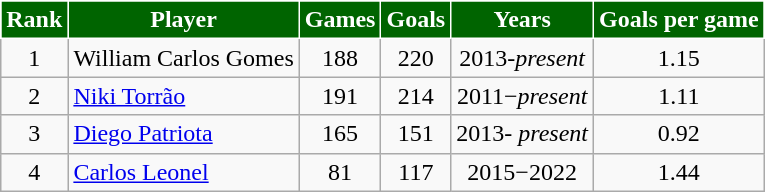<table class="wikitable" style="text-align:center">
<tr>
<th style="background:darkgreen; color:white; border:1px solid white;">Rank</th>
<th style="background:darkgreen; color:white; border:1px solid white;">Player</th>
<th style="background:darkgreen; color:white; border:1px solid white;">Games</th>
<th style="background:darkgreen; color:white; border:1px solid white;">Goals</th>
<th style="background:darkgreen; color:white; border:1px solid white;">Years</th>
<th style="background:darkgreen; color:white; border:1px solid white;">Goals per game</th>
</tr>
<tr>
<td>1</td>
<td align=left> William Carlos Gomes</td>
<td>188</td>
<td>220</td>
<td>2013-<em>present</em></td>
<td>1.15</td>
</tr>
<tr>
<td>2</td>
<td align=left> <a href='#'>Niki Torrão</a></td>
<td>191</td>
<td>214</td>
<td>2011−<em>present</em></td>
<td>1.11</td>
</tr>
<tr>
<td>3</td>
<td align=left> <a href='#'>Diego Patriota</a></td>
<td>165</td>
<td>151</td>
<td>2013- <em>present</em></td>
<td>0.92</td>
</tr>
<tr>
<td>4</td>
<td align=left> <a href='#'>Carlos Leonel</a></td>
<td>81</td>
<td>117</td>
<td>2015−2022</td>
<td>1.44</td>
</tr>
</table>
